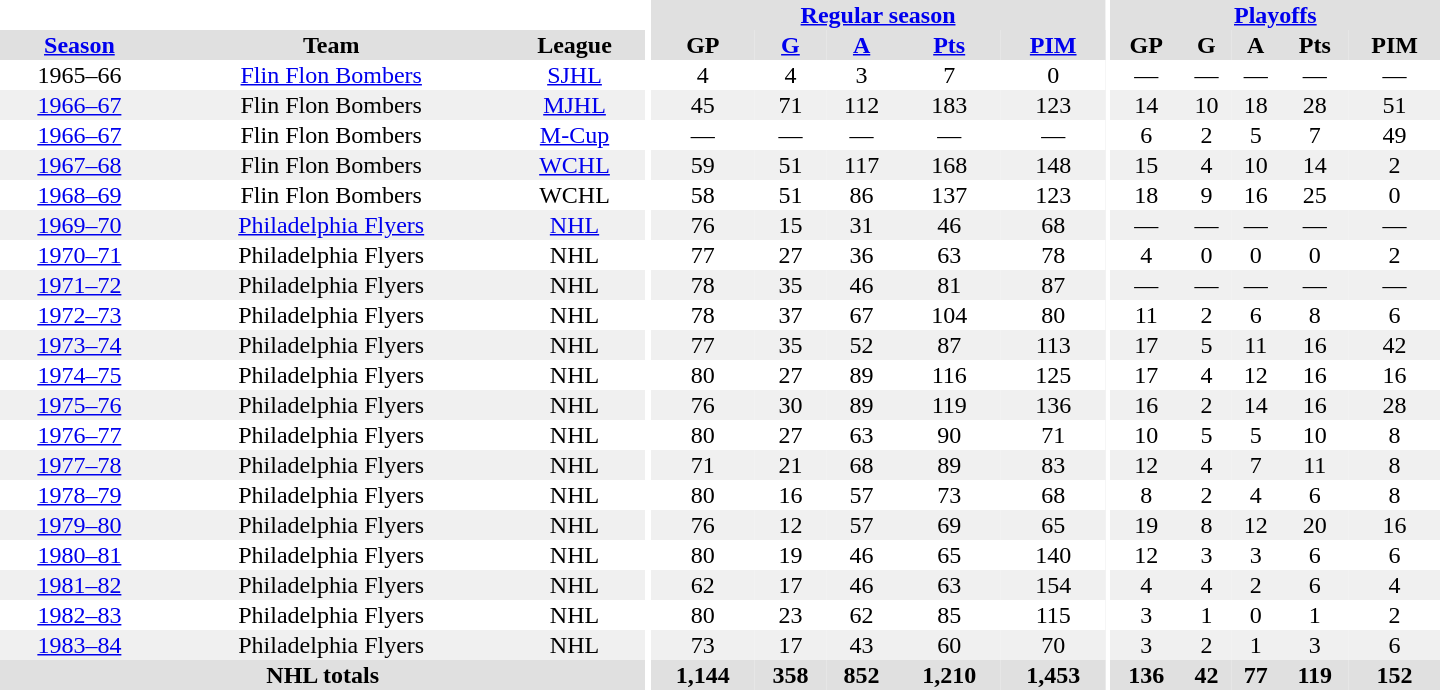<table border="0" cellpadding="1" cellspacing="0" style="text-align:center; width:60em">
<tr bgcolor="#e0e0e0">
<th colspan="3" bgcolor="#ffffff"></th>
<th rowspan="100" bgcolor="#ffffff"></th>
<th colspan="5"><a href='#'>Regular season</a></th>
<th rowspan="100" bgcolor="#ffffff"></th>
<th colspan="5"><a href='#'>Playoffs</a></th>
</tr>
<tr bgcolor="#e0e0e0">
<th><a href='#'>Season</a></th>
<th>Team</th>
<th>League</th>
<th>GP</th>
<th><a href='#'>G</a></th>
<th><a href='#'>A</a></th>
<th><a href='#'>Pts</a></th>
<th><a href='#'>PIM</a></th>
<th>GP</th>
<th>G</th>
<th>A</th>
<th>Pts</th>
<th>PIM</th>
</tr>
<tr>
<td>1965–66</td>
<td><a href='#'>Flin Flon Bombers</a></td>
<td><a href='#'>SJHL</a></td>
<td>4</td>
<td>4</td>
<td>3</td>
<td>7</td>
<td>0</td>
<td>—</td>
<td>—</td>
<td>—</td>
<td>—</td>
<td>—</td>
</tr>
<tr bgcolor="#f0f0f0">
<td><a href='#'>1966–67</a></td>
<td>Flin Flon Bombers</td>
<td><a href='#'>MJHL</a></td>
<td>45</td>
<td>71</td>
<td>112</td>
<td>183</td>
<td>123</td>
<td>14</td>
<td>10</td>
<td>18</td>
<td>28</td>
<td>51</td>
</tr>
<tr>
<td><a href='#'>1966–67</a></td>
<td>Flin Flon Bombers</td>
<td><a href='#'>M-Cup</a></td>
<td>—</td>
<td>—</td>
<td>—</td>
<td>—</td>
<td>—</td>
<td>6</td>
<td>2</td>
<td>5</td>
<td>7</td>
<td>49</td>
</tr>
<tr bgcolor="#f0f0f0">
<td><a href='#'>1967–68</a></td>
<td>Flin Flon Bombers</td>
<td><a href='#'>WCHL</a></td>
<td>59</td>
<td>51</td>
<td>117</td>
<td>168</td>
<td>148</td>
<td>15</td>
<td>4</td>
<td>10</td>
<td>14</td>
<td>2</td>
</tr>
<tr>
<td><a href='#'>1968–69</a></td>
<td>Flin Flon Bombers</td>
<td>WCHL</td>
<td>58</td>
<td>51</td>
<td>86</td>
<td>137</td>
<td>123</td>
<td>18</td>
<td>9</td>
<td>16</td>
<td>25</td>
<td>0</td>
</tr>
<tr bgcolor="#f0f0f0">
<td><a href='#'>1969–70</a></td>
<td><a href='#'>Philadelphia Flyers</a></td>
<td><a href='#'>NHL</a></td>
<td>76</td>
<td>15</td>
<td>31</td>
<td>46</td>
<td>68</td>
<td>—</td>
<td>—</td>
<td>—</td>
<td>—</td>
<td>—</td>
</tr>
<tr>
<td><a href='#'>1970–71</a></td>
<td>Philadelphia Flyers</td>
<td>NHL</td>
<td>77</td>
<td>27</td>
<td>36</td>
<td>63</td>
<td>78</td>
<td>4</td>
<td>0</td>
<td>0</td>
<td>0</td>
<td>2</td>
</tr>
<tr bgcolor="#f0f0f0">
<td><a href='#'>1971–72</a></td>
<td>Philadelphia Flyers</td>
<td>NHL</td>
<td>78</td>
<td>35</td>
<td>46</td>
<td>81</td>
<td>87</td>
<td>—</td>
<td>—</td>
<td>—</td>
<td>—</td>
<td>—</td>
</tr>
<tr>
<td><a href='#'>1972–73</a></td>
<td>Philadelphia Flyers</td>
<td>NHL</td>
<td>78</td>
<td>37</td>
<td>67</td>
<td>104</td>
<td>80</td>
<td>11</td>
<td>2</td>
<td>6</td>
<td>8</td>
<td>6</td>
</tr>
<tr bgcolor="#f0f0f0">
<td><a href='#'>1973–74</a></td>
<td>Philadelphia Flyers</td>
<td>NHL</td>
<td>77</td>
<td>35</td>
<td>52</td>
<td>87</td>
<td>113</td>
<td>17</td>
<td>5</td>
<td>11</td>
<td>16</td>
<td>42</td>
</tr>
<tr>
<td><a href='#'>1974–75</a></td>
<td>Philadelphia Flyers</td>
<td>NHL</td>
<td>80</td>
<td>27</td>
<td>89</td>
<td>116</td>
<td>125</td>
<td>17</td>
<td>4</td>
<td>12</td>
<td>16</td>
<td>16</td>
</tr>
<tr bgcolor="#f0f0f0">
<td><a href='#'>1975–76</a></td>
<td>Philadelphia Flyers</td>
<td>NHL</td>
<td>76</td>
<td>30</td>
<td>89</td>
<td>119</td>
<td>136</td>
<td>16</td>
<td>2</td>
<td>14</td>
<td>16</td>
<td>28</td>
</tr>
<tr>
<td><a href='#'>1976–77</a></td>
<td>Philadelphia Flyers</td>
<td>NHL</td>
<td>80</td>
<td>27</td>
<td>63</td>
<td>90</td>
<td>71</td>
<td>10</td>
<td>5</td>
<td>5</td>
<td>10</td>
<td>8</td>
</tr>
<tr bgcolor="#f0f0f0">
<td><a href='#'>1977–78</a></td>
<td>Philadelphia Flyers</td>
<td>NHL</td>
<td>71</td>
<td>21</td>
<td>68</td>
<td>89</td>
<td>83</td>
<td>12</td>
<td>4</td>
<td>7</td>
<td>11</td>
<td>8</td>
</tr>
<tr>
<td><a href='#'>1978–79</a></td>
<td>Philadelphia Flyers</td>
<td>NHL</td>
<td>80</td>
<td>16</td>
<td>57</td>
<td>73</td>
<td>68</td>
<td>8</td>
<td>2</td>
<td>4</td>
<td>6</td>
<td>8</td>
</tr>
<tr bgcolor="#f0f0f0">
<td><a href='#'>1979–80</a></td>
<td>Philadelphia Flyers</td>
<td>NHL</td>
<td>76</td>
<td>12</td>
<td>57</td>
<td>69</td>
<td>65</td>
<td>19</td>
<td>8</td>
<td>12</td>
<td>20</td>
<td>16</td>
</tr>
<tr>
<td><a href='#'>1980–81</a></td>
<td>Philadelphia Flyers</td>
<td>NHL</td>
<td>80</td>
<td>19</td>
<td>46</td>
<td>65</td>
<td>140</td>
<td>12</td>
<td>3</td>
<td>3</td>
<td>6</td>
<td>6</td>
</tr>
<tr bgcolor="#f0f0f0">
<td><a href='#'>1981–82</a></td>
<td>Philadelphia Flyers</td>
<td>NHL</td>
<td>62</td>
<td>17</td>
<td>46</td>
<td>63</td>
<td>154</td>
<td>4</td>
<td>4</td>
<td>2</td>
<td>6</td>
<td>4</td>
</tr>
<tr>
<td><a href='#'>1982–83</a></td>
<td>Philadelphia Flyers</td>
<td>NHL</td>
<td>80</td>
<td>23</td>
<td>62</td>
<td>85</td>
<td>115</td>
<td>3</td>
<td>1</td>
<td>0</td>
<td>1</td>
<td>2</td>
</tr>
<tr bgcolor="#f0f0f0">
<td><a href='#'>1983–84</a></td>
<td>Philadelphia Flyers</td>
<td>NHL</td>
<td>73</td>
<td>17</td>
<td>43</td>
<td>60</td>
<td>70</td>
<td>3</td>
<td>2</td>
<td>1</td>
<td>3</td>
<td>6</td>
</tr>
<tr bgcolor="#e0e0e0">
<th colspan="3">NHL totals</th>
<th>1,144</th>
<th>358</th>
<th>852</th>
<th>1,210</th>
<th>1,453</th>
<th>136</th>
<th>42</th>
<th>77</th>
<th>119</th>
<th>152</th>
</tr>
</table>
